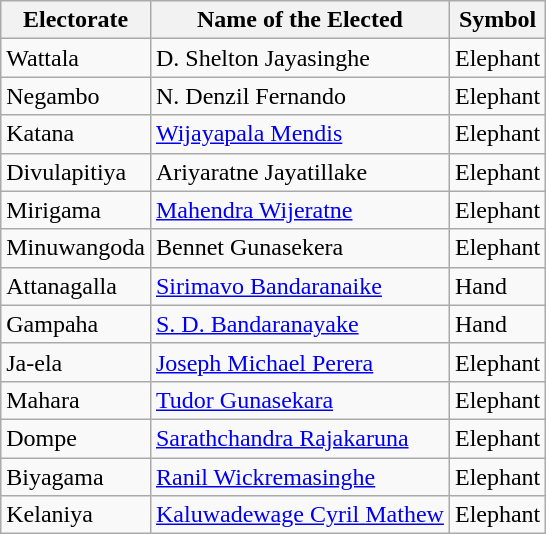<table class="wikitable" border="1">
<tr>
<th>Electorate</th>
<th>Name of the Elected</th>
<th>Symbol</th>
</tr>
<tr>
<td>Wattala</td>
<td>D. Shelton Jayasinghe</td>
<td>Elephant</td>
</tr>
<tr>
<td>Negambo</td>
<td>N. Denzil Fernando</td>
<td>Elephant</td>
</tr>
<tr>
<td>Katana</td>
<td><a href='#'>Wijayapala Mendis</a></td>
<td>Elephant</td>
</tr>
<tr>
<td>Divulapitiya</td>
<td>Ariyaratne Jayatillake</td>
<td>Elephant</td>
</tr>
<tr>
<td>Mirigama</td>
<td><a href='#'>Mahendra Wijeratne</a></td>
<td>Elephant</td>
</tr>
<tr>
<td>Minuwangoda</td>
<td>Bennet Gunasekera</td>
<td>Elephant</td>
</tr>
<tr>
<td>Attanagalla</td>
<td><a href='#'>Sirimavo Bandaranaike</a></td>
<td>Hand</td>
</tr>
<tr>
<td>Gampaha</td>
<td><a href='#'>S. D. Bandaranayake</a></td>
<td>Hand</td>
</tr>
<tr>
<td>Ja-ela</td>
<td><a href='#'>Joseph Michael Perera</a></td>
<td>Elephant</td>
</tr>
<tr>
<td>Mahara</td>
<td><a href='#'>Tudor Gunasekara</a></td>
<td>Elephant</td>
</tr>
<tr>
<td>Dompe</td>
<td><a href='#'>Sarathchandra Rajakaruna</a></td>
<td>Elephant</td>
</tr>
<tr>
<td>Biyagama</td>
<td><a href='#'>Ranil Wickremasinghe</a></td>
<td>Elephant</td>
</tr>
<tr>
<td>Kelaniya</td>
<td><a href='#'>Kaluwadewage Cyril Mathew</a></td>
<td>Elephant</td>
</tr>
</table>
